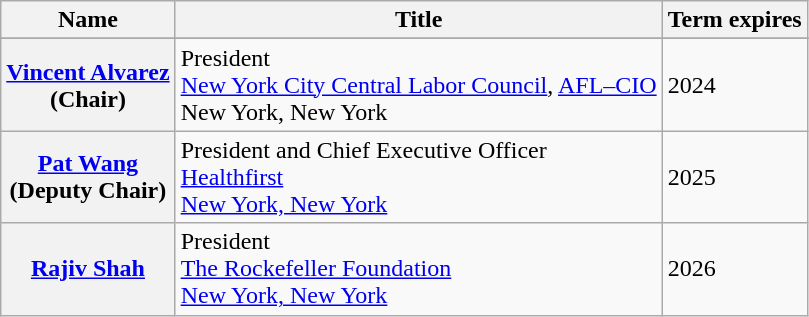<table class="wikitable sortable">
<tr>
<th>Name</th>
<th>Title</th>
<th>Term expires</th>
</tr>
<tr>
</tr>
<tr>
<th><a href='#'>Vincent Alvarez</a><br>(Chair)</th>
<td>President<br><a href='#'>New York City Central Labor Council</a>, <a href='#'>AFL–CIO</a><br>New York, New York</td>
<td>2024</td>
</tr>
<tr>
<th><a href='#'>Pat Wang</a><br>(Deputy Chair)</th>
<td>President and Chief Executive Officer<br><a href='#'>Healthfirst</a><br><a href='#'>New York, New York</a></td>
<td>2025</td>
</tr>
<tr>
<th><a href='#'>Rajiv Shah</a></th>
<td>President<br><a href='#'>The Rockefeller Foundation</a><br><a href='#'>New York, New York</a></td>
<td>2026</td>
</tr>
</table>
